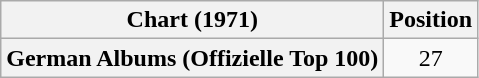<table class="wikitable plainrowheaders" style="text-align:center">
<tr>
<th scope="col">Chart (1971)</th>
<th scope="col">Position</th>
</tr>
<tr>
<th scope="row">German Albums (Offizielle Top 100)</th>
<td>27</td>
</tr>
</table>
